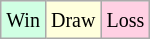<table class="wikitable">
<tr>
<td style="background-color: #d0ffe3;"><small>Win</small></td>
<td style="background-color: #ffffdd;"><small>Draw</small></td>
<td style="background-color: #ffd0e3;"><small>Loss</small></td>
</tr>
</table>
